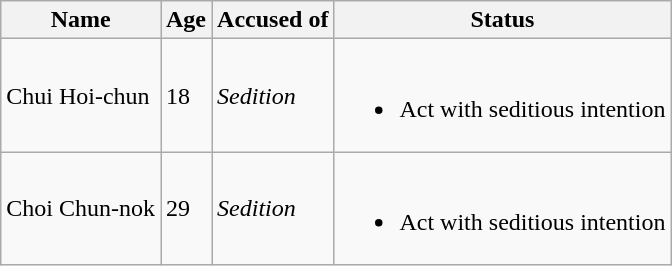<table class="wikitable">
<tr>
<th>Name</th>
<th>Age</th>
<th>Accused of</th>
<th>Status</th>
</tr>
<tr>
<td>Chui Hoi-chun</td>
<td>18</td>
<td><em>Sedition</em></td>
<td><br><ul><li>Act with seditious intention</li></ul></td>
</tr>
<tr>
<td>Choi Chun-nok</td>
<td>29</td>
<td><em>Sedition</em></td>
<td><br><ul><li>Act with seditious intention</li></ul></td>
</tr>
</table>
